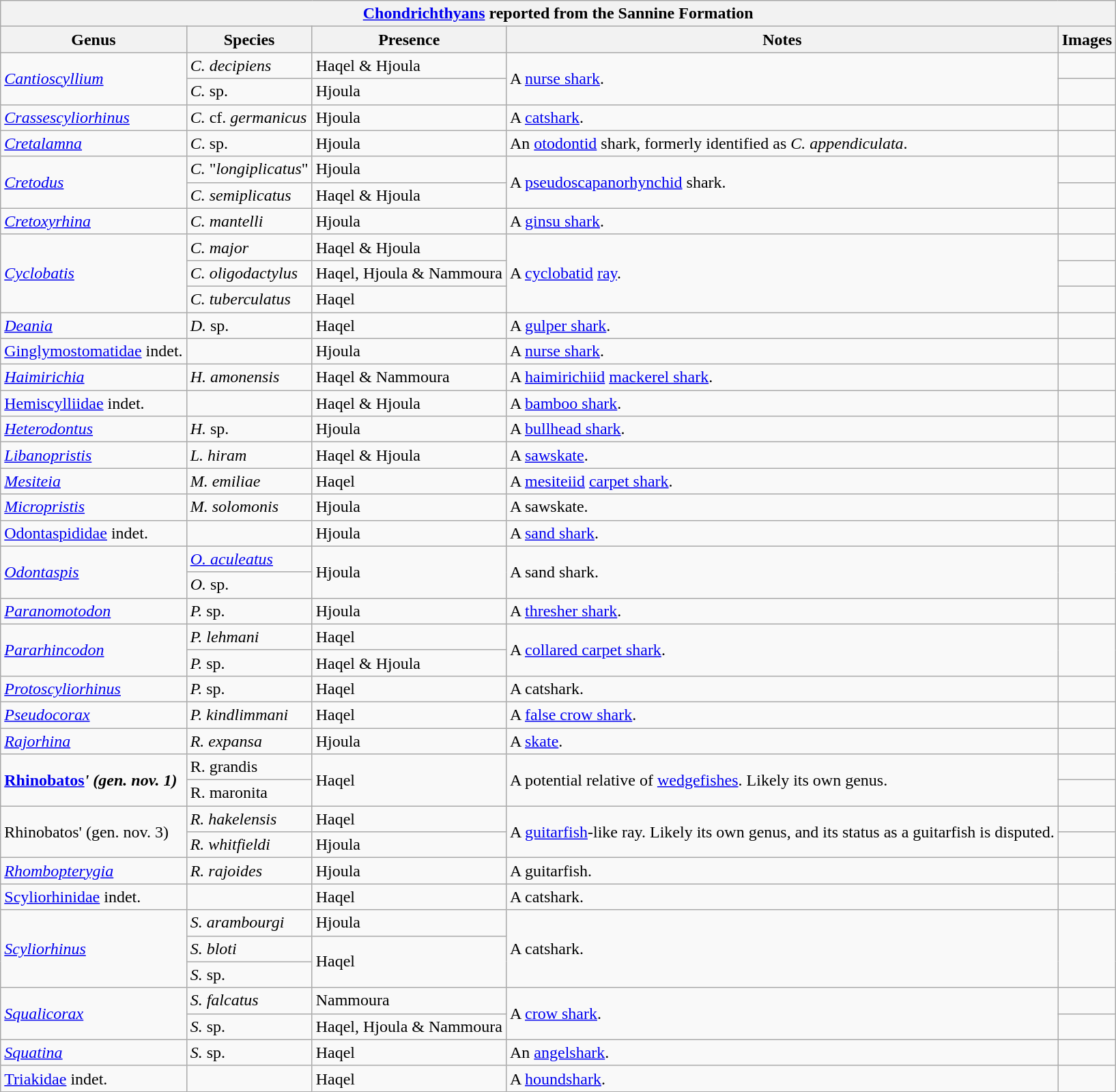<table class="wikitable" align="center">
<tr>
<th colspan="5" align="center"><strong><a href='#'>Chondrichthyans</a> reported from the Sannine Formation</strong></th>
</tr>
<tr>
<th>Genus</th>
<th>Species</th>
<th>Presence</th>
<th>Notes</th>
<th>Images</th>
</tr>
<tr>
<td rowspan="2"><em><a href='#'>Cantioscyllium</a></em></td>
<td><em>C. decipiens</em></td>
<td>Haqel & Hjoula</td>
<td rowspan="2">A <a href='#'>nurse shark</a>.</td>
<td></td>
</tr>
<tr>
<td><em>C.</em> sp.</td>
<td>Hjoula</td>
<td></td>
</tr>
<tr>
<td><em><a href='#'>Crassescyliorhinus</a></em></td>
<td><em>C.</em> cf. <em>germanicus</em></td>
<td>Hjoula</td>
<td>A <a href='#'>catshark</a>.</td>
<td></td>
</tr>
<tr>
<td><em><a href='#'>Cretalamna</a></em></td>
<td><em>C</em>. sp.</td>
<td>Hjoula</td>
<td>An <a href='#'>otodontid</a> shark, formerly identified as <em>C. appendiculata</em>.</td>
<td></td>
</tr>
<tr>
<td rowspan="2"><em><a href='#'>Cretodus</a></em></td>
<td><em>C.</em> "<em>longiplicatus</em>"</td>
<td>Hjoula</td>
<td rowspan="2">A <a href='#'>pseudoscapanorhynchid</a> shark.</td>
<td></td>
</tr>
<tr>
<td><em>C. semiplicatus</em></td>
<td>Haqel & Hjoula</td>
<td></td>
</tr>
<tr>
<td><em><a href='#'>Cretoxyrhina</a></em></td>
<td><em>C. mantelli</em></td>
<td>Hjoula</td>
<td>A <a href='#'>ginsu shark</a>.</td>
<td></td>
</tr>
<tr>
<td rowspan="3"><em><a href='#'>Cyclobatis</a></em></td>
<td><em>C. major</em></td>
<td>Haqel & Hjoula</td>
<td rowspan="3">A <a href='#'>cyclobatid</a> <a href='#'>ray</a>.</td>
<td></td>
</tr>
<tr>
<td><em>C. oligodactylus</em></td>
<td>Haqel, Hjoula & Nammoura</td>
<td></td>
</tr>
<tr>
<td><em>C. tuberculatus</em></td>
<td>Haqel</td>
<td></td>
</tr>
<tr>
<td><em><a href='#'>Deania</a></em></td>
<td><em>D.</em> sp.</td>
<td>Haqel</td>
<td>A <a href='#'>gulper shark</a>.</td>
<td></td>
</tr>
<tr>
<td><a href='#'>Ginglymostomatidae</a> indet.</td>
<td></td>
<td>Hjoula</td>
<td>A <a href='#'>nurse shark</a>.</td>
<td></td>
</tr>
<tr>
<td><em><a href='#'>Haimirichia</a></em></td>
<td><em>H. amonensis</em></td>
<td>Haqel & Nammoura</td>
<td>A <a href='#'>haimirichiid</a> <a href='#'>mackerel shark</a>.</td>
<td></td>
</tr>
<tr>
<td><a href='#'>Hemiscylliidae</a> indet.</td>
<td></td>
<td>Haqel & Hjoula</td>
<td>A <a href='#'>bamboo shark</a>.</td>
<td></td>
</tr>
<tr>
<td><em><a href='#'>Heterodontus</a></em></td>
<td><em>H.</em> sp.</td>
<td>Hjoula</td>
<td>A <a href='#'>bullhead shark</a>.</td>
<td></td>
</tr>
<tr>
<td><em><a href='#'>Libanopristis</a></em></td>
<td><em>L. hiram</em></td>
<td>Haqel & Hjoula</td>
<td>A <a href='#'>sawskate</a>.</td>
<td></td>
</tr>
<tr>
<td><em><a href='#'>Mesiteia</a></em></td>
<td><em>M. emiliae</em></td>
<td>Haqel</td>
<td>A <a href='#'>mesiteiid</a> <a href='#'>carpet shark</a>.</td>
<td></td>
</tr>
<tr>
<td><em><a href='#'>Micropristis</a></em></td>
<td><em>M. solomonis</em></td>
<td>Hjoula</td>
<td>A sawskate.</td>
<td></td>
</tr>
<tr>
<td><a href='#'>Odontaspididae</a> indet.</td>
<td></td>
<td>Hjoula</td>
<td>A <a href='#'>sand shark</a>.</td>
<td></td>
</tr>
<tr>
<td rowspan="2"><em><a href='#'>Odontaspis</a></em></td>
<td><em><a href='#'>O. aculeatus</a></em></td>
<td rowspan="2">Hjoula</td>
<td rowspan="2">A sand shark.</td>
<td rowspan="2"></td>
</tr>
<tr>
<td><em>O.</em> sp.</td>
</tr>
<tr>
<td><em><a href='#'>Paranomotodon</a></em></td>
<td><em>P.</em> sp.</td>
<td>Hjoula</td>
<td>A <a href='#'>thresher shark</a>.</td>
<td></td>
</tr>
<tr>
<td rowspan="2"><em><a href='#'>Pararhincodon</a></em></td>
<td><em>P. lehmani</em></td>
<td>Haqel</td>
<td rowspan="2">A <a href='#'>collared carpet shark</a>.</td>
<td rowspan="2"></td>
</tr>
<tr>
<td><em>P.</em> sp.</td>
<td>Haqel & Hjoula</td>
</tr>
<tr>
<td><em><a href='#'>Protoscyliorhinus</a></em></td>
<td><em>P.</em> sp.</td>
<td>Haqel</td>
<td>A catshark.</td>
<td></td>
</tr>
<tr>
<td><em><a href='#'>Pseudocorax</a></em></td>
<td><em>P. kindlimmani</em></td>
<td>Haqel</td>
<td>A <a href='#'>false crow shark</a>.</td>
<td></td>
</tr>
<tr>
<td><em><a href='#'>Rajorhina</a></em></td>
<td><em>R. expansa</em></td>
<td>Hjoula</td>
<td>A <a href='#'>skate</a>.</td>
<td></td>
</tr>
<tr>
<td rowspan="2"><strong><a href='#'>Rhinobatos</a><em>' (gen. nov. 1)</td>
<td></em>R. grandis<em></td>
<td rowspan="2">Haqel</td>
<td rowspan="2">A potential relative of <a href='#'>wedgefishes</a>. Likely its own genus.</td>
<td></td>
</tr>
<tr>
<td></em>R. maronita<em></td>
<td></td>
</tr>
<tr>
<td rowspan="2"></strong>Rhinobatos</em>' (gen. nov. 3)</td>
<td><em>R. hakelensis</em></td>
<td>Haqel</td>
<td rowspan="2">A <a href='#'>guitarfish</a>-like ray. Likely its own genus, and its status as a guitarfish is disputed.</td>
<td></td>
</tr>
<tr>
<td><em>R. whitfieldi</em></td>
<td>Hjoula</td>
<td></td>
</tr>
<tr>
<td><em><a href='#'>Rhombopterygia</a></em></td>
<td><em>R. rajoides</em></td>
<td>Hjoula</td>
<td>A guitarfish.</td>
<td></td>
</tr>
<tr>
<td><a href='#'>Scyliorhinidae</a> indet.</td>
<td></td>
<td>Haqel</td>
<td>A catshark.</td>
<td></td>
</tr>
<tr>
<td rowspan="3"><em><a href='#'>Scyliorhinus</a></em></td>
<td><em>S. arambourgi</em></td>
<td>Hjoula</td>
<td rowspan="3">A catshark.</td>
<td rowspan="3"></td>
</tr>
<tr>
<td><em>S. bloti</em></td>
<td rowspan="2">Haqel</td>
</tr>
<tr>
<td><em>S.</em> sp.</td>
</tr>
<tr>
<td rowspan="2"><em><a href='#'>Squalicorax</a></em></td>
<td><em>S. falcatus</em></td>
<td>Nammoura</td>
<td rowspan="2">A <a href='#'>crow shark</a>.</td>
<td></td>
</tr>
<tr>
<td><em>S.</em> sp.</td>
<td>Haqel, Hjoula & Nammoura</td>
<td></td>
</tr>
<tr>
<td><em><a href='#'>Squatina</a></em></td>
<td><em>S.</em> sp.</td>
<td>Haqel</td>
<td>An <a href='#'>angelshark</a>.</td>
<td></td>
</tr>
<tr>
<td><a href='#'>Triakidae</a> indet.</td>
<td></td>
<td>Haqel</td>
<td>A <a href='#'>houndshark</a>.</td>
<td></td>
</tr>
</table>
